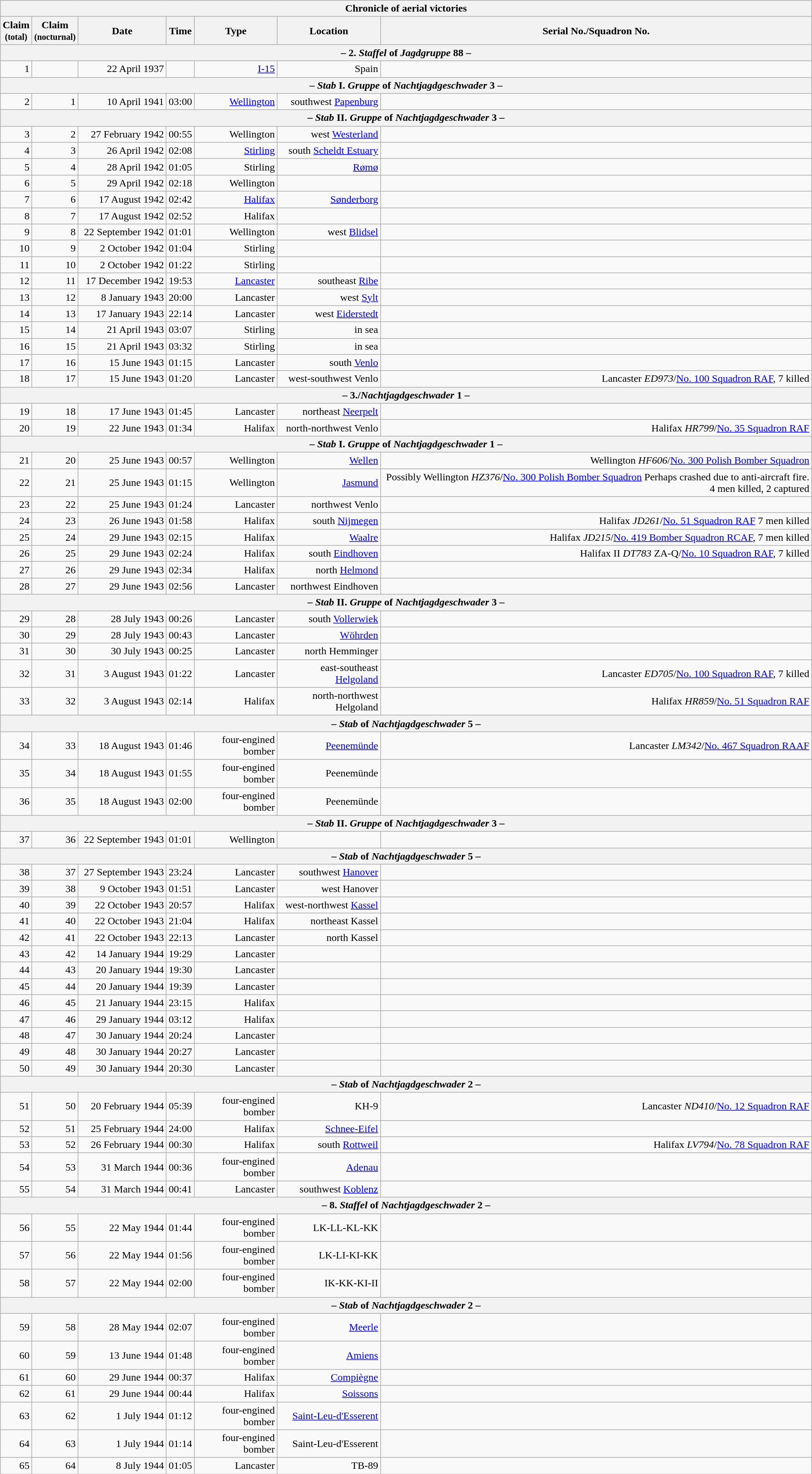<table class="wikitable plainrowheaders collapsible" style="margin-left: auto; margin-right: auto; border: none; text-align:right; width: 100%;">
<tr>
<th colspan="7">Chronicle of aerial victories</th>
</tr>
<tr>
<th scope="col">Claim<br><small>(total)</small></th>
<th scope="col">Claim<br><small>(nocturnal)</small></th>
<th scope="col" style="width:130px">Date</th>
<th scope="col">Time</th>
<th scope="col">Type</th>
<th scope="col">Location</th>
<th scope="col">Serial No./Squadron No.</th>
</tr>
<tr>
<th colspan="7">– 2. <em>Staffel</em> of <em>Jagdgruppe</em> 88 –</th>
</tr>
<tr>
<td>1</td>
<td></td>
<td>22 April 1937</td>
<td></td>
<td><a href='#'>I-15</a></td>
<td>Spain</td>
<td></td>
</tr>
<tr>
<th colspan="7">– <em>Stab</em> I. <em>Gruppe</em> of <em>Nachtjagdgeschwader</em> 3 –</th>
</tr>
<tr>
<td>2</td>
<td>1</td>
<td>10 April 1941</td>
<td>03:00</td>
<td><a href='#'>Wellington</a></td>
<td> southwest <a href='#'>Papenburg</a></td>
<td></td>
</tr>
<tr>
<th colspan="7">– <em>Stab</em> II. <em>Gruppe</em> of <em>Nachtjagdgeschwader</em> 3 –</th>
</tr>
<tr>
<td>3</td>
<td>2</td>
<td>27 February 1942</td>
<td>00:55</td>
<td>Wellington</td>
<td>west <a href='#'>Westerland</a></td>
<td></td>
</tr>
<tr>
<td>4</td>
<td>3</td>
<td>26 April 1942</td>
<td>02:08</td>
<td><a href='#'>Stirling</a></td>
<td>south <a href='#'>Scheldt Estuary</a></td>
<td></td>
</tr>
<tr>
<td>5</td>
<td>4</td>
<td>28 April 1942</td>
<td>01:05</td>
<td>Stirling</td>
<td><a href='#'>Rømø</a></td>
<td></td>
</tr>
<tr>
<td>6</td>
<td>5</td>
<td>29 April 1942</td>
<td>02:18</td>
<td>Wellington</td>
<td></td>
<td></td>
</tr>
<tr>
<td>7</td>
<td>6</td>
<td>17 August 1942</td>
<td>02:42</td>
<td><a href='#'>Halifax</a></td>
<td><a href='#'>Sønderborg</a></td>
<td></td>
</tr>
<tr>
<td>8</td>
<td>7</td>
<td>17 August 1942</td>
<td>02:52</td>
<td>Halifax</td>
<td></td>
<td></td>
</tr>
<tr>
<td>9</td>
<td>8</td>
<td>22 September 1942</td>
<td>01:01</td>
<td>Wellington</td>
<td> west <a href='#'>Blidsel</a></td>
<td></td>
</tr>
<tr>
<td>10</td>
<td>9</td>
<td>2 October 1942</td>
<td>01:04</td>
<td>Stirling</td>
<td></td>
<td></td>
</tr>
<tr>
<td>11</td>
<td>10</td>
<td>2 October 1942</td>
<td>01:22</td>
<td>Stirling</td>
<td></td>
<td></td>
</tr>
<tr>
<td>12</td>
<td>11</td>
<td>17 December 1942</td>
<td>19:53</td>
<td><a href='#'>Lancaster</a></td>
<td>southeast <a href='#'>Ribe</a></td>
<td></td>
</tr>
<tr>
<td>13</td>
<td>12</td>
<td>8 January 1943</td>
<td>20:00</td>
<td>Lancaster</td>
<td>west <a href='#'>Sylt</a></td>
<td></td>
</tr>
<tr>
<td>14</td>
<td>13</td>
<td>17 January 1943</td>
<td>22:14</td>
<td>Lancaster</td>
<td> west <a href='#'>Eiderstedt</a></td>
<td></td>
</tr>
<tr>
<td>15</td>
<td>14</td>
<td>21 April 1943</td>
<td>03:07</td>
<td>Stirling</td>
<td>in sea</td>
<td></td>
</tr>
<tr>
<td>16</td>
<td>15</td>
<td>21 April 1943</td>
<td>03:32</td>
<td>Stirling</td>
<td>in sea</td>
<td></td>
</tr>
<tr>
<td>17</td>
<td>16</td>
<td>15 June 1943</td>
<td>01:15</td>
<td>Lancaster</td>
<td> south <a href='#'>Venlo</a></td>
<td></td>
</tr>
<tr>
<td>18</td>
<td>17</td>
<td>15 June 1943</td>
<td>01:20</td>
<td>Lancaster</td>
<td> west-southwest Venlo</td>
<td>Lancaster <em>ED973</em>/<a href='#'>No. 100 Squadron RAF</a>, 7 killed</td>
</tr>
<tr>
<th colspan="7">– 3./<em>Nachtjagdgeschwader</em> 1 –</th>
</tr>
<tr>
<td>19</td>
<td>18</td>
<td>17 June 1943</td>
<td>01:45</td>
<td>Lancaster</td>
<td>northeast <a href='#'>Neerpelt</a></td>
<td></td>
</tr>
<tr>
<td>20</td>
<td>19</td>
<td>22 June 1943</td>
<td>01:34</td>
<td>Halifax</td>
<td> north-northwest Venlo</td>
<td>Halifax <em>HR799</em>/<a href='#'>No. 35 Squadron RAF</a></td>
</tr>
<tr>
<th colspan="7">– <em>Stab</em> I. <em>Gruppe</em> of <em>Nachtjagdgeschwader</em> 1 –</th>
</tr>
<tr>
<td>21</td>
<td>20</td>
<td>25 June 1943</td>
<td>00:57</td>
<td>Wellington</td>
<td><a href='#'>Wellen</a></td>
<td>Wellington <em>HF606</em>/<a href='#'>No. 300 Polish Bomber Squadron</a></td>
</tr>
<tr>
<td>22</td>
<td>21</td>
<td>25 June 1943</td>
<td>01:15</td>
<td>Wellington</td>
<td><a href='#'>Jasmund</a></td>
<td>Possibly Wellington <em>HZ376</em>/<a href='#'>No. 300 Polish Bomber Squadron</a> Perhaps crashed due to anti-aircraft fire. 4 men killed, 2 captured</td>
</tr>
<tr>
<td>23</td>
<td>22</td>
<td>25 June 1943</td>
<td>01:24</td>
<td>Lancaster</td>
<td>northwest Venlo</td>
<td></td>
</tr>
<tr>
<td>24</td>
<td>23</td>
<td>26 June 1943</td>
<td>01:58</td>
<td>Halifax</td>
<td> south <a href='#'>Nijmegen</a></td>
<td>Halifax <em>JD261</em>/<a href='#'>No. 51 Squadron RAF</a> 7 men killed</td>
</tr>
<tr>
<td>25</td>
<td>24</td>
<td>29 June 1943</td>
<td>02:15</td>
<td>Halifax</td>
<td><a href='#'>Waalre</a></td>
<td>Halifax <em>JD215</em>/<a href='#'>No. 419 Bomber Squadron RCAF</a>, 7 men killed</td>
</tr>
<tr>
<td>26</td>
<td>25</td>
<td>29 June 1943</td>
<td>02:24</td>
<td>Halifax</td>
<td> south <a href='#'>Eindhoven</a></td>
<td>Halifax II <em>DT783</em> ZA-Q/<a href='#'>No. 10 Squadron RAF</a>, 7 killed</td>
</tr>
<tr>
<td>27</td>
<td>26</td>
<td>29 June 1943</td>
<td>02:34</td>
<td>Halifax</td>
<td> north <a href='#'>Helmond</a></td>
<td></td>
</tr>
<tr>
<td>28</td>
<td>27</td>
<td>29 June 1943</td>
<td>02:56</td>
<td>Lancaster</td>
<td> northwest Eindhoven</td>
<td></td>
</tr>
<tr>
<th colspan="7">– <em>Stab</em> II. <em>Gruppe</em> of <em>Nachtjagdgeschwader</em> 3 –</th>
</tr>
<tr>
<td>29</td>
<td>28</td>
<td>28 July 1943</td>
<td>00:26</td>
<td>Lancaster</td>
<td>south <a href='#'>Vollerwiek</a></td>
<td></td>
</tr>
<tr>
<td>30</td>
<td>29</td>
<td>28 July 1943</td>
<td>00:43</td>
<td>Lancaster</td>
<td><a href='#'>Wöhrden</a></td>
<td></td>
</tr>
<tr>
<td>31</td>
<td>30</td>
<td>30 July 1943</td>
<td>00:25</td>
<td>Lancaster</td>
<td> north Hemminger</td>
<td></td>
</tr>
<tr>
<td>32</td>
<td>31</td>
<td>3 August 1943</td>
<td>01:22</td>
<td>Lancaster</td>
<td> east-southeast <a href='#'>Helgoland</a></td>
<td>Lancaster <em>ED705</em>/<a href='#'>No. 100 Squadron RAF</a>, 7 killed</td>
</tr>
<tr>
<td>33</td>
<td>32</td>
<td>3 August 1943</td>
<td>02:14</td>
<td>Halifax</td>
<td> north-northwest Helgoland</td>
<td>Halifax <em>HR859</em>/<a href='#'>No. 51 Squadron RAF</a></td>
</tr>
<tr>
<th colspan="7">– <em>Stab</em> of <em>Nachtjagdgeschwader</em> 5 –</th>
</tr>
<tr>
<td>34</td>
<td>33</td>
<td>18 August 1943</td>
<td>01:46</td>
<td>four-engined bomber</td>
<td><a href='#'>Peenemünde</a></td>
<td>Lancaster <em>LM342</em>/<a href='#'>No. 467 Squadron RAAF</a></td>
</tr>
<tr>
<td>35</td>
<td>34</td>
<td>18 August 1943</td>
<td>01:55</td>
<td>four-engined bomber</td>
<td>Peenemünde</td>
<td></td>
</tr>
<tr>
<td>36</td>
<td>35</td>
<td>18 August 1943</td>
<td>02:00</td>
<td>four-engined bomber</td>
<td>Peenemünde</td>
<td></td>
</tr>
<tr>
<th colspan="7">– <em>Stab</em> II. <em>Gruppe</em> of <em>Nachtjagdgeschwader</em> 3 –</th>
</tr>
<tr>
<td>37</td>
<td>36</td>
<td>22 September 1943</td>
<td>01:01</td>
<td>Wellington</td>
<td></td>
<td></td>
</tr>
<tr>
<th colspan="7">– <em>Stab</em> of <em>Nachtjagdgeschwader</em> 5 –</th>
</tr>
<tr>
<td>38</td>
<td>37</td>
<td>27 September 1943</td>
<td>23:24</td>
<td>Lancaster</td>
<td>southwest <a href='#'>Hanover</a></td>
<td></td>
</tr>
<tr>
<td>39</td>
<td>38</td>
<td>9 October 1943</td>
<td>01:51</td>
<td>Lancaster</td>
<td> west Hanover</td>
<td></td>
</tr>
<tr>
<td>40</td>
<td>39</td>
<td>22 October 1943</td>
<td>20:57</td>
<td>Halifax</td>
<td> west-northwest <a href='#'>Kassel</a></td>
<td></td>
</tr>
<tr>
<td>41</td>
<td>40</td>
<td>22 October 1943</td>
<td>21:04</td>
<td>Halifax</td>
<td> northeast Kassel</td>
<td></td>
</tr>
<tr>
<td>42</td>
<td>41</td>
<td>22 October 1943</td>
<td>22:13</td>
<td>Lancaster</td>
<td> north Kassel</td>
<td></td>
</tr>
<tr>
<td>43</td>
<td>42</td>
<td>14 January 1944</td>
<td>19:29</td>
<td>Lancaster</td>
<td></td>
<td></td>
</tr>
<tr>
<td>44</td>
<td>43</td>
<td>20 January 1944</td>
<td>19:30</td>
<td>Lancaster</td>
<td></td>
<td></td>
</tr>
<tr>
<td>45</td>
<td>44</td>
<td>20 January 1944</td>
<td>19:39</td>
<td>Lancaster</td>
<td></td>
<td></td>
</tr>
<tr>
<td>46</td>
<td>45</td>
<td>21 January 1944</td>
<td>23:15</td>
<td>Halifax</td>
<td></td>
<td></td>
</tr>
<tr>
<td>47</td>
<td>46</td>
<td>29 January 1944</td>
<td>03:12</td>
<td>Halifax</td>
<td></td>
<td></td>
</tr>
<tr>
<td>48</td>
<td>47</td>
<td>30 January 1944</td>
<td>20:24</td>
<td>Lancaster</td>
<td></td>
<td></td>
</tr>
<tr>
<td>49</td>
<td>48</td>
<td>30 January 1944</td>
<td>20:27</td>
<td>Lancaster</td>
<td></td>
<td></td>
</tr>
<tr>
<td>50</td>
<td>49</td>
<td>30 January 1944</td>
<td>20:30</td>
<td>Lancaster</td>
<td></td>
<td></td>
</tr>
<tr>
<th colspan="7">– <em>Stab</em> of <em>Nachtjagdgeschwader</em> 2 –</th>
</tr>
<tr>
<td>51</td>
<td>50</td>
<td>20 February 1944</td>
<td>05:39</td>
<td>four-engined bomber</td>
<td>KH-9</td>
<td>Lancaster <em>ND410</em>/<a href='#'>No. 12 Squadron RAF</a></td>
</tr>
<tr>
<td>52</td>
<td>51</td>
<td>25 February 1944</td>
<td>24:00</td>
<td>Halifax</td>
<td><a href='#'>Schnee-Eifel</a></td>
<td></td>
</tr>
<tr>
<td>53</td>
<td>52</td>
<td>26 February 1944</td>
<td>00:30</td>
<td>Halifax</td>
<td>south <a href='#'>Rottweil</a></td>
<td>Halifax <em>LV794</em>/<a href='#'>No. 78 Squadron RAF</a></td>
</tr>
<tr>
<td>54</td>
<td>53</td>
<td>31 March 1944</td>
<td>00:36</td>
<td>four-engined bomber</td>
<td><a href='#'>Adenau</a></td>
<td></td>
</tr>
<tr>
<td>55</td>
<td>54</td>
<td>31 March 1944</td>
<td>00:41</td>
<td>Lancaster</td>
<td>southwest <a href='#'>Koblenz</a></td>
<td></td>
</tr>
<tr>
<th colspan="7">– 8. <em>Staffel</em> of <em>Nachtjagdgeschwader</em> 2 –</th>
</tr>
<tr>
<td>56</td>
<td>55</td>
<td>22 May 1944</td>
<td>01:44</td>
<td>four-engined bomber</td>
<td>LK-LL-KL-KK</td>
<td></td>
</tr>
<tr>
<td>57</td>
<td>56</td>
<td>22 May 1944</td>
<td>01:56</td>
<td>four-engined bomber</td>
<td>LK-LI-KI-KK</td>
<td></td>
</tr>
<tr>
<td>58</td>
<td>57</td>
<td>22 May 1944</td>
<td>02:00</td>
<td>four-engined bomber</td>
<td>IK-KK-KI-II</td>
<td></td>
</tr>
<tr>
<th colspan="7">– <em>Stab</em> of <em>Nachtjagdgeschwader</em> 2 –</th>
</tr>
<tr>
<td>59</td>
<td>58</td>
<td>28 May 1944</td>
<td>02:07</td>
<td>four-engined bomber</td>
<td><a href='#'>Meerle</a></td>
<td></td>
</tr>
<tr>
<td>60</td>
<td>59</td>
<td>13 June 1944</td>
<td>01:48</td>
<td>four-engined bomber</td>
<td><a href='#'>Amiens</a></td>
<td></td>
</tr>
<tr>
<td>61</td>
<td>60</td>
<td>29 June 1944</td>
<td>00:37</td>
<td>Halifax</td>
<td><a href='#'>Compiègne</a></td>
<td></td>
</tr>
<tr>
<td>62</td>
<td>61</td>
<td>29 June 1944</td>
<td>00:44</td>
<td>Halifax</td>
<td><a href='#'>Soissons</a></td>
<td></td>
</tr>
<tr>
<td>63</td>
<td>62</td>
<td>1 July 1944</td>
<td>01:12</td>
<td>four-engined bomber</td>
<td><a href='#'>Saint-Leu-d'Esserent</a></td>
<td></td>
</tr>
<tr>
<td>64</td>
<td>63</td>
<td>1 July 1944</td>
<td>01:14</td>
<td>four-engined bomber</td>
<td>Saint-Leu-d'Esserent</td>
<td></td>
</tr>
<tr>
<td>65</td>
<td>64</td>
<td>8 July 1944</td>
<td>01:05</td>
<td>Lancaster</td>
<td>TB-89</td>
<td></td>
</tr>
</table>
